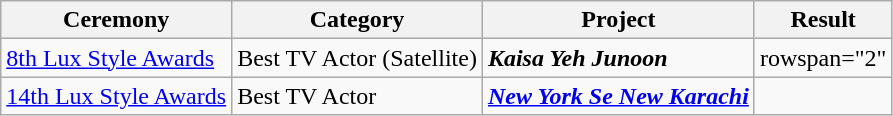<table class="wikitable style">
<tr>
<th>Ceremony</th>
<th>Category</th>
<th>Project</th>
<th>Result</th>
</tr>
<tr>
<td><a href='#'>8th Lux Style Awards</a></td>
<td>Best TV Actor (Satellite)</td>
<td><strong><em>Kaisa Yeh Junoon</em></strong></td>
<td>rowspan="2" </td>
</tr>
<tr>
<td><a href='#'>14th Lux Style Awards</a></td>
<td>Best TV Actor</td>
<td><strong><em><a href='#'>New York Se New Karachi</a></em></strong></td>
</tr>
</table>
